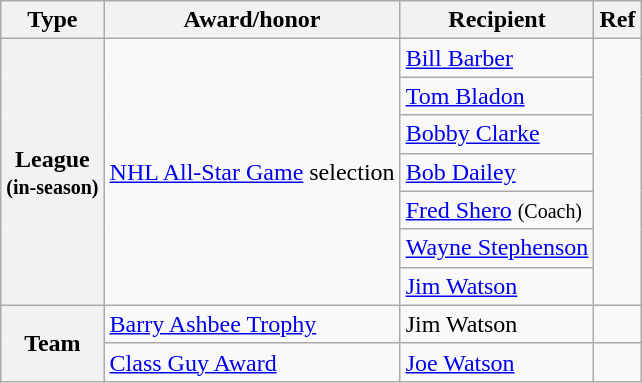<table class="wikitable">
<tr>
<th scope="col">Type</th>
<th scope="col">Award/honor</th>
<th scope="col">Recipient</th>
<th scope="col">Ref</th>
</tr>
<tr>
<th scope="row" rowspan="7">League<br><small>(in-season)</small></th>
<td rowspan="7"><a href='#'>NHL All-Star Game</a> selection</td>
<td><a href='#'>Bill Barber</a></td>
<td rowspan="7"></td>
</tr>
<tr>
<td><a href='#'>Tom Bladon</a></td>
</tr>
<tr>
<td><a href='#'>Bobby Clarke</a></td>
</tr>
<tr>
<td><a href='#'>Bob Dailey</a></td>
</tr>
<tr>
<td><a href='#'>Fred Shero</a> <small>(Coach)</small></td>
</tr>
<tr>
<td><a href='#'>Wayne Stephenson</a></td>
</tr>
<tr>
<td><a href='#'>Jim Watson</a></td>
</tr>
<tr>
<th scope="row" rowspan="2">Team</th>
<td><a href='#'>Barry Ashbee Trophy</a></td>
<td>Jim Watson</td>
<td></td>
</tr>
<tr>
<td><a href='#'>Class Guy Award</a></td>
<td><a href='#'>Joe Watson</a></td>
<td></td>
</tr>
</table>
